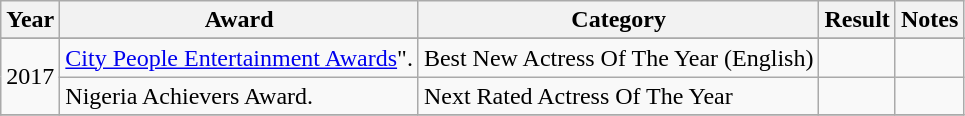<table class="wikitable plainrowheaders sortable">
<tr>
<th>Year</th>
<th>Award</th>
<th>Category</th>
<th>Result</th>
<th>Notes</th>
</tr>
<tr>
</tr>
<tr>
<td rowspan="2">2017</td>
<td><a href='#'>City People Entertainment Awards</a>".</td>
<td>Best New Actress Of The Year (English)</td>
<td></td>
<td></td>
</tr>
<tr>
<td>Nigeria Achievers Award.</td>
<td>Next Rated Actress Of The Year </td>
<td></td>
<td></td>
</tr>
<tr>
</tr>
</table>
